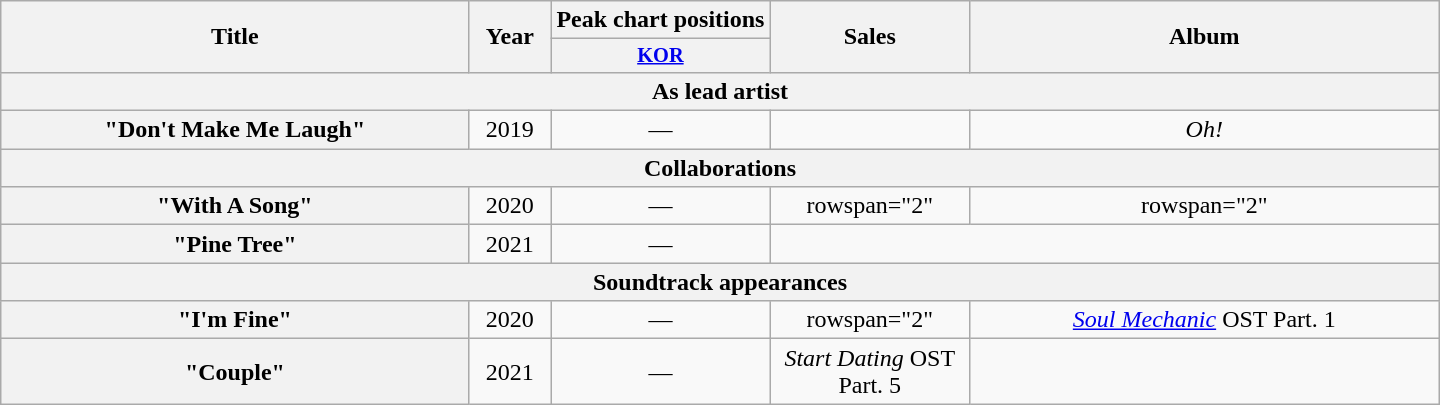<table class="wikitable plainrowheaders" style="text-align:center; width:60em">
<tr>
<th scope="col" rowspan="2" style="width:20em">Title</th>
<th scope="col" rowspan="2" style="width:3em">Year</th>
<th scope="col" colspan="1" style="width:9em">Peak chart positions</th>
<th scope="col" rowspan="2" style="width:8em">Sales</th>
<th scope="col" rowspan="2" style="width:20em">Album</th>
</tr>
<tr>
<th scope="col" style="width:5em;font-size:85%"><a href='#'>KOR</a></th>
</tr>
<tr>
<th colspan="5">As lead artist</th>
</tr>
<tr>
<th scope="row">"Don't Make Me Laugh"</th>
<td>2019</td>
<td>—</td>
<td></td>
<td><em>Oh!</em></td>
</tr>
<tr>
<th colspan="5">Collaborations</th>
</tr>
<tr>
<th scope="row">"With A Song"<br></th>
<td>2020</td>
<td>—</td>
<td>rowspan="2" </td>
<td>rowspan="2" </td>
</tr>
<tr>
<th scope="row">"Pine Tree"<br></th>
<td>2021</td>
<td>—</td>
</tr>
<tr>
<th colspan="5">Soundtrack appearances</th>
</tr>
<tr>
<th scope="row">"I'm Fine"</th>
<td>2020</td>
<td>—</td>
<td>rowspan="2" </td>
<td><em><a href='#'>Soul Mechanic</a></em> OST Part. 1</td>
</tr>
<tr>
<th scope="row">"Couple"</th>
<td>2021</td>
<td>—</td>
<td><em>Start Dating</em> OST Part. 5</td>
</tr>
</table>
